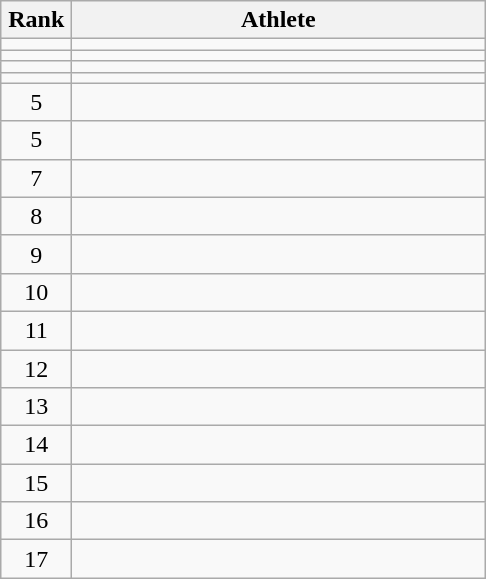<table class="wikitable" style="text-align: center;">
<tr>
<th width=40>Rank</th>
<th width=268>Athlete</th>
</tr>
<tr>
<td></td>
<td align="left"></td>
</tr>
<tr>
<td></td>
<td align="left"></td>
</tr>
<tr>
<td></td>
<td align="left"></td>
</tr>
<tr>
<td></td>
<td align="left"></td>
</tr>
<tr>
<td>5</td>
<td align="left"></td>
</tr>
<tr>
<td>5</td>
<td align="left"></td>
</tr>
<tr>
<td>7</td>
<td align="left"></td>
</tr>
<tr>
<td>8</td>
<td align="left"></td>
</tr>
<tr>
<td>9</td>
<td align="left"></td>
</tr>
<tr>
<td>10</td>
<td align="left"></td>
</tr>
<tr>
<td>11</td>
<td align="left"></td>
</tr>
<tr>
<td>12</td>
<td align="left"></td>
</tr>
<tr>
<td>13</td>
<td align="left"></td>
</tr>
<tr>
<td>14</td>
<td align="left"></td>
</tr>
<tr>
<td>15</td>
<td align="left"></td>
</tr>
<tr>
<td>16</td>
<td align="left"></td>
</tr>
<tr>
<td>17</td>
<td align="left"></td>
</tr>
</table>
